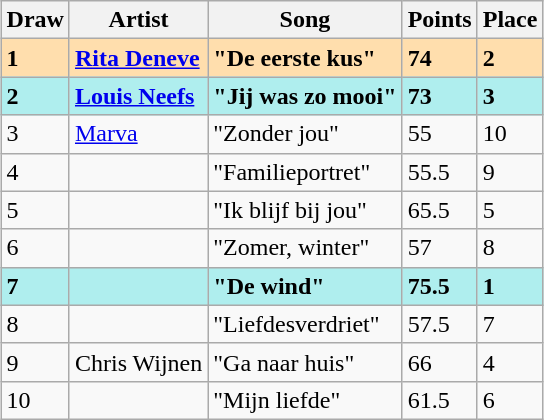<table class="sortable wikitable" style="margin: 1em auto 1em auto">
<tr>
<th>Draw</th>
<th>Artist</th>
<th>Song</th>
<th>Points</th>
<th>Place</th>
</tr>
<tr style="background:navajowhite;font-weight:bold;">
<td>1</td>
<td><a href='#'>Rita Deneve</a></td>
<td>"De eerste kus"</td>
<td>74</td>
<td>2</td>
</tr>
<tr style="background:paleturquoise;font-weight:bold;">
<td>2</td>
<td><a href='#'>Louis Neefs</a></td>
<td>"Jij was zo mooi"</td>
<td>73</td>
<td>3</td>
</tr>
<tr>
<td>3</td>
<td><a href='#'>Marva</a></td>
<td>"Zonder jou"</td>
<td>55</td>
<td>10</td>
</tr>
<tr>
<td>4</td>
<td></td>
<td>"Familieportret"</td>
<td>55.5</td>
<td>9</td>
</tr>
<tr>
<td>5</td>
<td></td>
<td>"Ik blijf bij jou"</td>
<td>65.5</td>
<td>5</td>
</tr>
<tr>
<td>6</td>
<td></td>
<td>"Zomer, winter"</td>
<td>57</td>
<td>8</td>
</tr>
<tr style="background:paleturquoise;font-weight:bold;">
<td>7</td>
<td></td>
<td>"De wind"</td>
<td>75.5</td>
<td>1</td>
</tr>
<tr>
<td>8</td>
<td></td>
<td>"Liefdesverdriet"</td>
<td>57.5</td>
<td>7</td>
</tr>
<tr>
<td>9</td>
<td>Chris Wijnen</td>
<td>"Ga naar huis"</td>
<td>66</td>
<td>4</td>
</tr>
<tr>
<td>10</td>
<td></td>
<td>"Mijn liefde"</td>
<td>61.5</td>
<td>6</td>
</tr>
</table>
